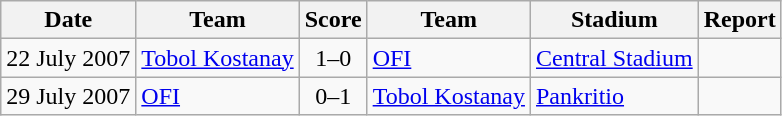<table class="wikitable">
<tr>
<th>Date</th>
<th>Team</th>
<th>Score</th>
<th>Team</th>
<th>Stadium</th>
<th>Report</th>
</tr>
<tr>
<td>22 July 2007</td>
<td> <a href='#'>Tobol Kostanay</a></td>
<td align="center">1–0</td>
<td> <a href='#'>OFI</a></td>
<td><a href='#'>Central Stadium</a></td>
<td></td>
</tr>
<tr>
<td>29 July 2007</td>
<td> <a href='#'>OFI</a></td>
<td align="center">0–1</td>
<td> <a href='#'>Tobol Kostanay</a></td>
<td><a href='#'>Pankritio</a></td>
<td></td>
</tr>
</table>
